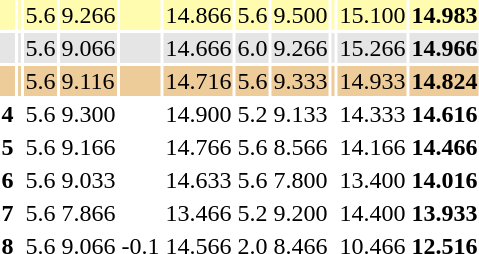<table>
<tr style="background:#fffcaf;">
<th scope=row style="text-align:center"></th>
<td style="text-align:left;"></td>
<td>5.6</td>
<td>9.266</td>
<td></td>
<td>14.866</td>
<td>5.6</td>
<td>9.500</td>
<td></td>
<td>15.100</td>
<td><strong>14.983</strong></td>
</tr>
<tr style="background:#e5e5e5;">
<th scope=row style="text-align:center"></th>
<td style="text-align:left;"></td>
<td>5.6</td>
<td>9.066</td>
<td></td>
<td>14.666</td>
<td>6.0</td>
<td>9.266</td>
<td></td>
<td>15.266</td>
<td><strong>14.966</strong></td>
</tr>
<tr style="background: #eecc99">
<th scope=row style="text-align:center"></th>
<td style="text-align:left;"></td>
<td>5.6</td>
<td>9.116</td>
<td></td>
<td>14.716</td>
<td>5.6</td>
<td>9.333</td>
<td></td>
<td>14.933</td>
<td><strong>14.824</strong></td>
</tr>
<tr>
<th scope=row style="text-align:center">4</th>
<td style="text-align:left;"></td>
<td>5.6</td>
<td>9.300</td>
<td></td>
<td>14.900</td>
<td>5.2</td>
<td>9.133</td>
<td></td>
<td>14.333</td>
<td><strong> 14.616</strong></td>
</tr>
<tr>
<th scope=row style="text-align:center">5</th>
<td style="text-align:left;"></td>
<td>5.6</td>
<td>9.166</td>
<td></td>
<td>14.766</td>
<td>5.6</td>
<td>8.566</td>
<td></td>
<td>14.166</td>
<td><strong>14.466</strong></td>
</tr>
<tr>
<th scope=row style="text-align:center">6</th>
<td style="text-align:left;"></td>
<td>5.6</td>
<td>9.033</td>
<td></td>
<td>14.633</td>
<td>5.6</td>
<td>7.800</td>
<td></td>
<td>13.400</td>
<td><strong>14.016</strong></td>
</tr>
<tr>
<th scope=row style="text-align:center">7</th>
<td style="text-align:left;"></td>
<td>5.6</td>
<td>7.866</td>
<td></td>
<td>13.466</td>
<td>5.2</td>
<td>9.200</td>
<td></td>
<td>14.400</td>
<td><strong>13.933</strong></td>
</tr>
<tr>
<th scope=row style="text-align:center">8</th>
<td style="text-align:left;"></td>
<td>5.6</td>
<td>9.066</td>
<td>-0.1</td>
<td>14.566</td>
<td>2.0</td>
<td>8.466</td>
<td></td>
<td>10.466</td>
<td><strong>12.516</strong></td>
</tr>
</table>
